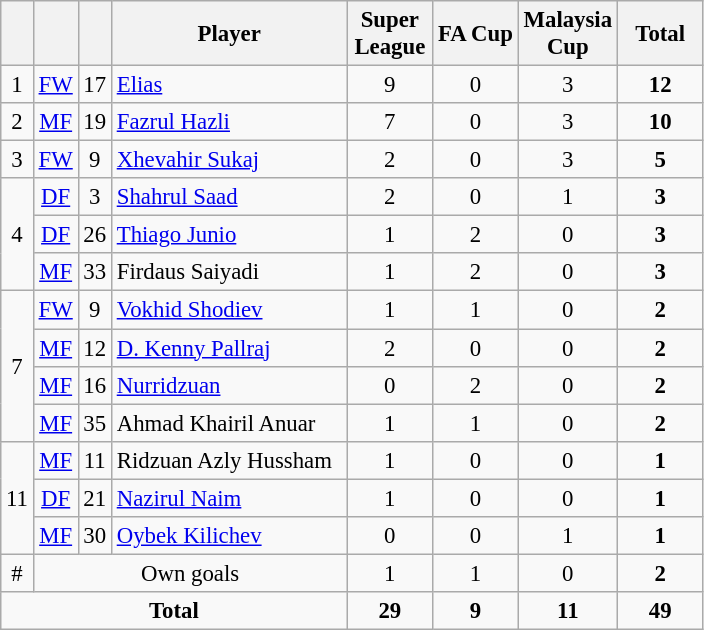<table class="wikitable sortable" style="font-size: 95%; text-align: center;">
<tr>
<th width=10></th>
<th width=10></th>
<th width=10></th>
<th width=150>Player</th>
<th width=50>Super League</th>
<th width=50>FA Cup</th>
<th width=50>Malaysia Cup</th>
<th width=50>Total</th>
</tr>
<tr>
<td>1</td>
<td><a href='#'>FW</a></td>
<td>17</td>
<td align=left> <a href='#'>Elias</a></td>
<td>9</td>
<td>0</td>
<td>3</td>
<td><strong>12</strong></td>
</tr>
<tr>
<td>2</td>
<td><a href='#'>MF</a></td>
<td>19</td>
<td align=left> <a href='#'>Fazrul Hazli</a></td>
<td>7</td>
<td>0</td>
<td>3</td>
<td><strong>10</strong></td>
</tr>
<tr>
<td>3</td>
<td><a href='#'>FW</a></td>
<td>9</td>
<td align="left"> <a href='#'>Xhevahir Sukaj</a></td>
<td>2</td>
<td>0</td>
<td>3</td>
<td><strong>5</strong></td>
</tr>
<tr>
<td rowspan="3">4</td>
<td><a href='#'>DF</a></td>
<td>3</td>
<td align="left"> <a href='#'>Shahrul Saad</a></td>
<td>2</td>
<td>0</td>
<td>1</td>
<td><strong>3</strong></td>
</tr>
<tr>
<td><a href='#'>DF</a></td>
<td>26</td>
<td align="left"> <a href='#'>Thiago Junio</a></td>
<td>1</td>
<td>2</td>
<td>0</td>
<td><strong>3</strong></td>
</tr>
<tr>
<td><a href='#'>MF</a></td>
<td>33</td>
<td align="left"> Firdaus Saiyadi</td>
<td>1</td>
<td>2</td>
<td>0</td>
<td><strong>3</strong></td>
</tr>
<tr>
<td rowspan="4">7</td>
<td><a href='#'>FW</a></td>
<td>9</td>
<td align="left"> <a href='#'>Vokhid Shodiev</a></td>
<td>1</td>
<td>1</td>
<td>0</td>
<td><strong>2</strong></td>
</tr>
<tr>
<td><a href='#'>MF</a></td>
<td>12</td>
<td align="left"> <a href='#'>D. Kenny Pallraj</a></td>
<td>2</td>
<td>0</td>
<td>0</td>
<td><strong>2</strong></td>
</tr>
<tr>
<td><a href='#'>MF</a></td>
<td>16</td>
<td align="left"> <a href='#'>Nurridzuan</a></td>
<td>0</td>
<td>2</td>
<td>0</td>
<td><strong>2</strong></td>
</tr>
<tr>
<td><a href='#'>MF</a></td>
<td>35</td>
<td align="left"> Ahmad Khairil Anuar</td>
<td>1</td>
<td>1</td>
<td>0</td>
<td><strong>2</strong></td>
</tr>
<tr>
<td rowspan="3">11</td>
<td><a href='#'>MF</a></td>
<td>11</td>
<td align="left"> Ridzuan Azly Hussham</td>
<td>1</td>
<td>0</td>
<td>0</td>
<td><strong>1</strong></td>
</tr>
<tr>
<td><a href='#'>DF</a></td>
<td>21</td>
<td align="left"> <a href='#'>Nazirul Naim</a></td>
<td>1</td>
<td>0</td>
<td>0</td>
<td><strong>1</strong></td>
</tr>
<tr>
<td><a href='#'>MF</a></td>
<td>30</td>
<td align="left"> <a href='#'>Oybek Kilichev</a></td>
<td>0</td>
<td>0</td>
<td>1</td>
<td><strong>1</strong></td>
</tr>
<tr>
<td>#</td>
<td colspan="3">Own goals</td>
<td>1</td>
<td>1</td>
<td>0</td>
<td><strong>2</strong></td>
</tr>
<tr class="sortbottom">
<td colspan=4><strong>Total</strong></td>
<td><strong>29</strong></td>
<td><strong>9</strong></td>
<td><strong>11</strong></td>
<td><strong>49</strong></td>
</tr>
</table>
